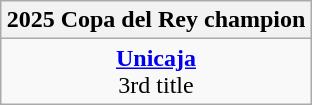<table class="wikitable" style="text-align:center; margin:auto">
<tr>
<th>2025 Copa del Rey champion</th>
</tr>
<tr>
<td><strong><a href='#'>Unicaja</a></strong><br>3rd title</td>
</tr>
</table>
